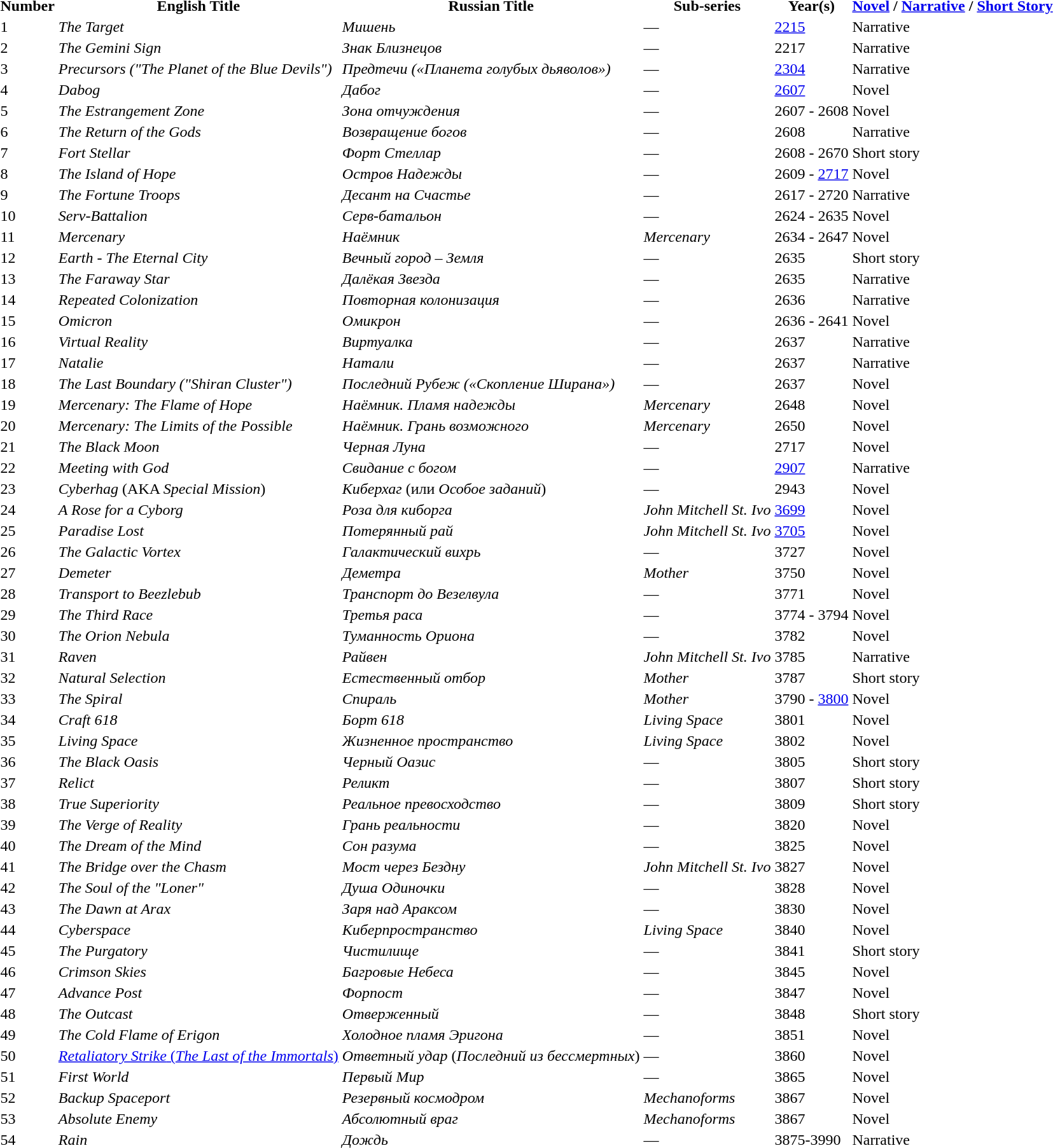<table class="wiki table">
<tr>
<th>Number</th>
<th>English Title</th>
<th>Russian Title</th>
<th>Sub-series</th>
<th>Year(s)</th>
<th><a href='#'>Novel</a> / <a href='#'>Narrative</a> / <a href='#'>Short Story</a></th>
</tr>
<tr>
<td>1</td>
<td><em>The Target</em></td>
<td><em>Мишень</em></td>
<td>—</td>
<td><a href='#'>2215</a></td>
<td>Narrative</td>
</tr>
<tr>
<td>2</td>
<td><em>The Gemini Sign</em></td>
<td><em>Знак Близнецов</em></td>
<td>—</td>
<td>2217</td>
<td>Narrative</td>
</tr>
<tr>
<td>3</td>
<td><em>Precursors ("The Planet of the Blue Devils")</em></td>
<td><em>Предтечи («Планета голубых дьяволов»)</em></td>
<td>—</td>
<td><a href='#'>2304</a></td>
<td>Narrative</td>
</tr>
<tr>
<td>4</td>
<td><em>Dabog</em></td>
<td><em>Дабог</em></td>
<td>—</td>
<td><a href='#'>2607</a></td>
<td>Novel</td>
</tr>
<tr>
<td>5</td>
<td><em>The Estrangement Zone</em></td>
<td><em>Зона отчуждения</em></td>
<td>—</td>
<td>2607 - 2608</td>
<td>Novel</td>
</tr>
<tr>
<td>6</td>
<td><em>The Return of the Gods</em></td>
<td><em>Возвращение богов</em></td>
<td>—</td>
<td>2608</td>
<td>Narrative</td>
</tr>
<tr>
<td>7</td>
<td><em>Fort Stellar</em></td>
<td><em>Форт Стеллар</em></td>
<td>—</td>
<td>2608 - 2670</td>
<td>Short story</td>
</tr>
<tr>
<td>8</td>
<td><em>The Island of Hope</em></td>
<td><em>Остров Надежды</em></td>
<td>—</td>
<td>2609 - <a href='#'>2717</a></td>
<td>Novel</td>
</tr>
<tr>
<td>9</td>
<td><em>The Fortune Troops</em></td>
<td><em>Десант на Счастье</em></td>
<td>—</td>
<td>2617 - 2720</td>
<td>Narrative</td>
</tr>
<tr>
<td>10</td>
<td><em>Serv-Battalion</em></td>
<td><em>Серв-батальон</em></td>
<td>—</td>
<td>2624 - 2635</td>
<td>Novel</td>
</tr>
<tr>
<td>11</td>
<td><em>Mercenary</em></td>
<td><em>Наёмник</em></td>
<td><em>Mercenary</em></td>
<td>2634 - 2647</td>
<td>Novel</td>
</tr>
<tr>
<td>12</td>
<td><em>Earth - The Eternal City</em></td>
<td><em>Вечный город – Земля</em></td>
<td>—</td>
<td>2635</td>
<td>Short story</td>
</tr>
<tr>
<td>13</td>
<td><em>The Faraway Star</em></td>
<td><em>Далёкая Звезда</em></td>
<td>—</td>
<td>2635</td>
<td>Narrative</td>
</tr>
<tr>
<td>14</td>
<td><em>Repeated Colonization</em></td>
<td><em>Повторная колонизация</em></td>
<td>—</td>
<td>2636</td>
<td>Narrative</td>
</tr>
<tr>
<td>15</td>
<td><em>Omicron</em></td>
<td><em>Омикрон</em></td>
<td>—</td>
<td>2636 - 2641</td>
<td>Novel</td>
</tr>
<tr>
<td>16</td>
<td><em>Virtual Reality</em></td>
<td><em>Виртуалка</em></td>
<td>—</td>
<td>2637</td>
<td>Narrative</td>
</tr>
<tr>
<td>17</td>
<td><em>Natalie</em></td>
<td><em>Натали</em></td>
<td>—</td>
<td>2637</td>
<td>Narrative</td>
</tr>
<tr>
<td>18</td>
<td><em>The Last Boundary ("Shiran Cluster")</em></td>
<td><em>Последний Рубеж («Скопление Ширана»)</em></td>
<td>—</td>
<td>2637</td>
<td>Novel</td>
</tr>
<tr>
<td>19</td>
<td><em>Mercenary: The Flame of Hope</em></td>
<td><em>Наёмник. Пламя надежды</em></td>
<td><em>Mercenary</em></td>
<td>2648</td>
<td>Novel</td>
</tr>
<tr>
<td>20</td>
<td><em>Mercenary: The Limits of the Possible</em></td>
<td><em>Наёмник. Грань возможного</em></td>
<td><em>Mercenary</em></td>
<td>2650</td>
<td>Novel</td>
</tr>
<tr>
<td>21</td>
<td><em>The Black Moon</em></td>
<td><em>Черная Луна</em></td>
<td>—</td>
<td>2717</td>
<td>Novel</td>
</tr>
<tr>
<td>22</td>
<td><em>Meeting with God</em></td>
<td><em>Свидание с богом</em></td>
<td>—</td>
<td><a href='#'>2907</a></td>
<td>Narrative</td>
</tr>
<tr>
<td>23</td>
<td><em>Cyberhag</em> (AKA <em>Special Mission</em>)</td>
<td><em>Киберхаг</em> (или <em>Особое заданий</em>)</td>
<td>—</td>
<td>2943</td>
<td>Novel</td>
</tr>
<tr>
<td>24</td>
<td><em>A Rose for a Cyborg</em></td>
<td><em>Роза для киборга</em></td>
<td><em>John Mitchell St. Ivo</em></td>
<td><a href='#'>3699</a></td>
<td>Novel</td>
</tr>
<tr>
<td>25</td>
<td><em>Paradise Lost</em></td>
<td><em>Потерянный рай</em></td>
<td><em>John Mitchell St. Ivo</em></td>
<td><a href='#'>3705</a></td>
<td>Novel</td>
</tr>
<tr>
<td>26</td>
<td><em>The Galactic Vortex</em></td>
<td><em>Галактический вихрь</em></td>
<td>—</td>
<td>3727</td>
<td>Novel</td>
</tr>
<tr>
<td>27</td>
<td><em>Demeter</em></td>
<td><em>Деметра</em></td>
<td><em>Mother</em></td>
<td>3750</td>
<td>Novel</td>
</tr>
<tr>
<td>28</td>
<td><em>Transport to Beezlebub</em></td>
<td><em>Транспорт до Везелвула</em></td>
<td>—</td>
<td>3771</td>
<td>Novel</td>
</tr>
<tr>
<td>29</td>
<td><em>The Third Race</em></td>
<td><em>Третья раса</em></td>
<td>—</td>
<td>3774 - 3794</td>
<td>Novel</td>
</tr>
<tr>
<td>30</td>
<td><em>The Orion Nebula</em></td>
<td><em>Туманность Ориона</em></td>
<td>—</td>
<td>3782</td>
<td>Novel</td>
</tr>
<tr>
<td>31</td>
<td><em>Raven</em></td>
<td><em>Райвен</em></td>
<td><em>John Mitchell St. Ivo</em></td>
<td>3785</td>
<td>Narrative</td>
</tr>
<tr>
<td>32</td>
<td><em>Natural Selection</em></td>
<td><em>Естественный отбор</em></td>
<td><em>Mother</em></td>
<td>3787</td>
<td>Short story</td>
</tr>
<tr>
<td>33</td>
<td><em>The Spiral</em></td>
<td><em>Cпираль</em></td>
<td><em>Mother</em></td>
<td>3790 - <a href='#'>3800</a></td>
<td>Novel</td>
</tr>
<tr>
<td>34</td>
<td><em>Craft 618</em></td>
<td><em>Борт 618</em></td>
<td><em>Living Space</em></td>
<td>3801</td>
<td>Novel</td>
</tr>
<tr>
<td>35</td>
<td><em>Living Space</em></td>
<td><em>Жизненное пространство</em></td>
<td><em>Living Space</em></td>
<td>3802</td>
<td>Novel</td>
</tr>
<tr>
<td>36</td>
<td><em>The Black Oasis</em></td>
<td><em>Черный Оазис</em></td>
<td>—</td>
<td>3805</td>
<td>Short story</td>
</tr>
<tr>
<td>37</td>
<td><em>Relict</em></td>
<td><em>Реликт</em></td>
<td>—</td>
<td>3807</td>
<td>Short story</td>
</tr>
<tr>
<td>38</td>
<td><em>True Superiority</em></td>
<td><em>Реальное превосходство</em></td>
<td>—</td>
<td>3809</td>
<td>Short story</td>
</tr>
<tr>
<td>39</td>
<td><em>The Verge of Reality</em></td>
<td><em>Грань реальности</em></td>
<td>—</td>
<td>3820</td>
<td>Novel</td>
</tr>
<tr>
<td>40</td>
<td><em>The Dream of the Mind</em></td>
<td><em>Сон разума</em></td>
<td>—</td>
<td>3825</td>
<td>Novel</td>
</tr>
<tr>
<td>41</td>
<td><em>The Bridge over the Chasm</em></td>
<td><em>Мост через Бездну</em></td>
<td><em>John Mitchell St. Ivo</em></td>
<td>3827</td>
<td>Novel</td>
</tr>
<tr>
<td>42</td>
<td><em>The Soul of the "Loner"</em></td>
<td><em>Душа Одиночки</em></td>
<td>—</td>
<td>3828</td>
<td>Novel</td>
</tr>
<tr>
<td>43</td>
<td><em>The Dawn at Arax</em></td>
<td><em>Заря над Араксом</em></td>
<td>—</td>
<td>3830</td>
<td>Novel</td>
</tr>
<tr>
<td>44</td>
<td><em>Cyberspace</em></td>
<td><em>Киберпространство</em></td>
<td><em>Living Space</em></td>
<td>3840</td>
<td>Novel</td>
</tr>
<tr>
<td>45</td>
<td><em>The Purgatory</em></td>
<td><em>Чистилище</em></td>
<td>—</td>
<td>3841</td>
<td>Short story</td>
</tr>
<tr>
<td>46</td>
<td><em>Crimson Skies</em></td>
<td><em>Багровые Небеса</em></td>
<td>—</td>
<td>3845</td>
<td>Novel</td>
</tr>
<tr>
<td>47</td>
<td><em>Advance Post</em></td>
<td><em>Форпост</em></td>
<td>—</td>
<td>3847</td>
<td>Novel</td>
</tr>
<tr>
<td>48</td>
<td><em>The Outcast</em></td>
<td><em>Отверженный</em></td>
<td>—</td>
<td>3848</td>
<td>Short story</td>
</tr>
<tr>
<td>49</td>
<td><em>The Cold Flame of Erigon</em></td>
<td><em>Холодное пламя Эригона</em></td>
<td>—</td>
<td>3851</td>
<td>Novel</td>
</tr>
<tr>
<td>50</td>
<td><a href='#'><em>Retaliatory Strike</em> (<em>The Last of the Immortals</em>)</a></td>
<td><em>Ответный удар</em> (<em>Последний из бессмертных</em>)</td>
<td>—</td>
<td>3860</td>
<td>Novel</td>
</tr>
<tr>
<td>51</td>
<td><em>First World</em></td>
<td><em>Первый Мир</em></td>
<td>—</td>
<td>3865</td>
<td>Novel</td>
</tr>
<tr>
<td>52</td>
<td><em>Backup Spaceport</em></td>
<td><em>Резервный космодром</em></td>
<td><em>Mechanoforms</em></td>
<td>3867</td>
<td>Novel</td>
</tr>
<tr>
<td>53</td>
<td><em>Absolute Enemy</em></td>
<td><em>Абсолютный враг</em></td>
<td><em>Mechanoforms</em></td>
<td>3867</td>
<td>Novel</td>
</tr>
<tr>
<td>54</td>
<td><em>Rain</em></td>
<td><em>Дождь</em></td>
<td>—</td>
<td>3875-3990</td>
<td>Narrative</td>
</tr>
</table>
